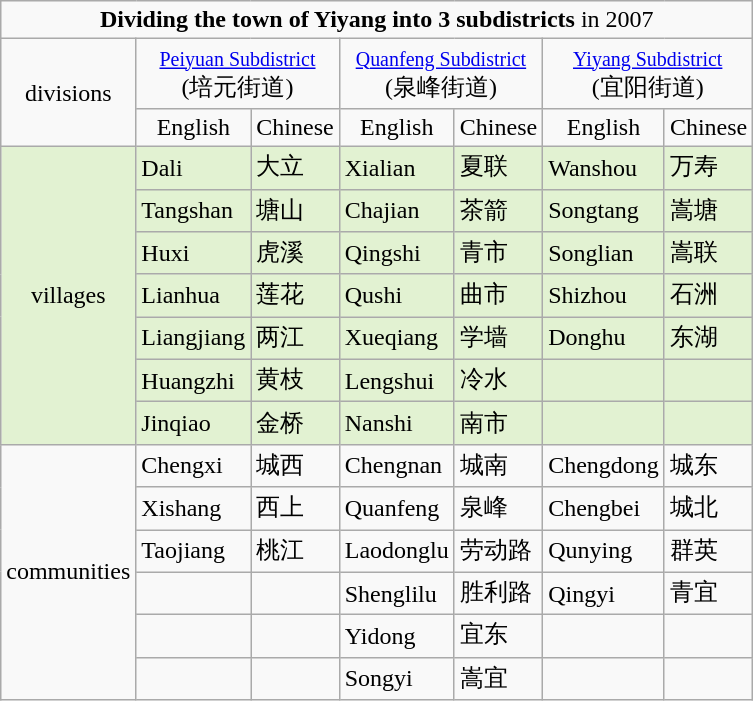<table table class="wikitable">
<tr>
<td align=center colspan=7><strong>Dividing the town of Yiyang into 3 subdistricts</strong> in 2007</td>
</tr>
<tr align=center>
<td rowspan=2>divisions</td>
<td align=center colspan=2><small><a href='#'>Peiyuan Subdistrict</a></small><br>(培元街道)</td>
<td align=center colspan=2><small><a href='#'>Quanfeng Subdistrict</a></small><br>(泉峰街道)</td>
<td align=center colspan=2><small><a href='#'>Yiyang Subdistrict</a></small><br>(宜阳街道)</td>
</tr>
<tr align=center>
<td>English</td>
<td>Chinese</td>
<td>English</td>
<td>Chinese</td>
<td>English</td>
<td>Chinese</td>
</tr>
<tr bgcolor=#E2F2D2>
<td align=center rowspan=7>villages</td>
<td>Dali</td>
<td>大立</td>
<td>Xialian</td>
<td>夏联</td>
<td>Wanshou</td>
<td>万寿</td>
</tr>
<tr bgcolor=#E2F2D2>
<td>Tangshan</td>
<td>塘山</td>
<td>Chajian</td>
<td>茶箭</td>
<td>Songtang</td>
<td>嵩塘</td>
</tr>
<tr bgcolor=#E2F2D2>
<td>Huxi</td>
<td>虎溪</td>
<td>Qingshi</td>
<td>青市</td>
<td>Songlian</td>
<td>嵩联</td>
</tr>
<tr bgcolor=#E2F2D2>
<td>Lianhua</td>
<td>莲花</td>
<td>Qushi</td>
<td>曲市</td>
<td>Shizhou</td>
<td>石洲</td>
</tr>
<tr bgcolor=#E2F2D2>
<td>Liangjiang</td>
<td>两江</td>
<td>Xueqiang</td>
<td>学墙</td>
<td>Donghu</td>
<td>东湖</td>
</tr>
<tr bgcolor=#E2F2D2>
<td>Huangzhi</td>
<td>黄枝</td>
<td>Lengshui</td>
<td>冷水</td>
<td></td>
<td></td>
</tr>
<tr bgcolor=#E2F2D2>
<td>Jinqiao</td>
<td>金桥</td>
<td>Nanshi</td>
<td>南市</td>
<td></td>
<td></td>
</tr>
<tr>
<td align=center rowspan=6>communities</td>
<td>Chengxi</td>
<td>城西</td>
<td>Chengnan</td>
<td>城南</td>
<td>Chengdong</td>
<td>城东</td>
</tr>
<tr>
<td>Xishang</td>
<td>西上</td>
<td>Quanfeng</td>
<td>泉峰</td>
<td>Chengbei</td>
<td>城北</td>
</tr>
<tr>
<td>Taojiang</td>
<td>桃江</td>
<td>Laodonglu</td>
<td>劳动路</td>
<td>Qunying</td>
<td>群英</td>
</tr>
<tr>
<td></td>
<td></td>
<td>Shenglilu</td>
<td>胜利路</td>
<td>Qingyi</td>
<td>青宜</td>
</tr>
<tr>
<td></td>
<td></td>
<td>Yidong</td>
<td>宜东</td>
<td></td>
<td></td>
</tr>
<tr>
<td></td>
<td></td>
<td>Songyi</td>
<td>嵩宜</td>
<td></td>
<td></td>
</tr>
</table>
